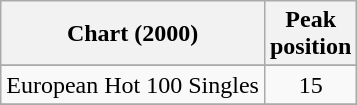<table class="wikitable sortable">
<tr>
<th align="left">Chart (2000)</th>
<th align="left">Peak<br>position</th>
</tr>
<tr>
</tr>
<tr>
<td align="left">European Hot 100 Singles</td>
<td style="text-align:center;">15</td>
</tr>
<tr>
</tr>
<tr>
</tr>
<tr>
</tr>
</table>
